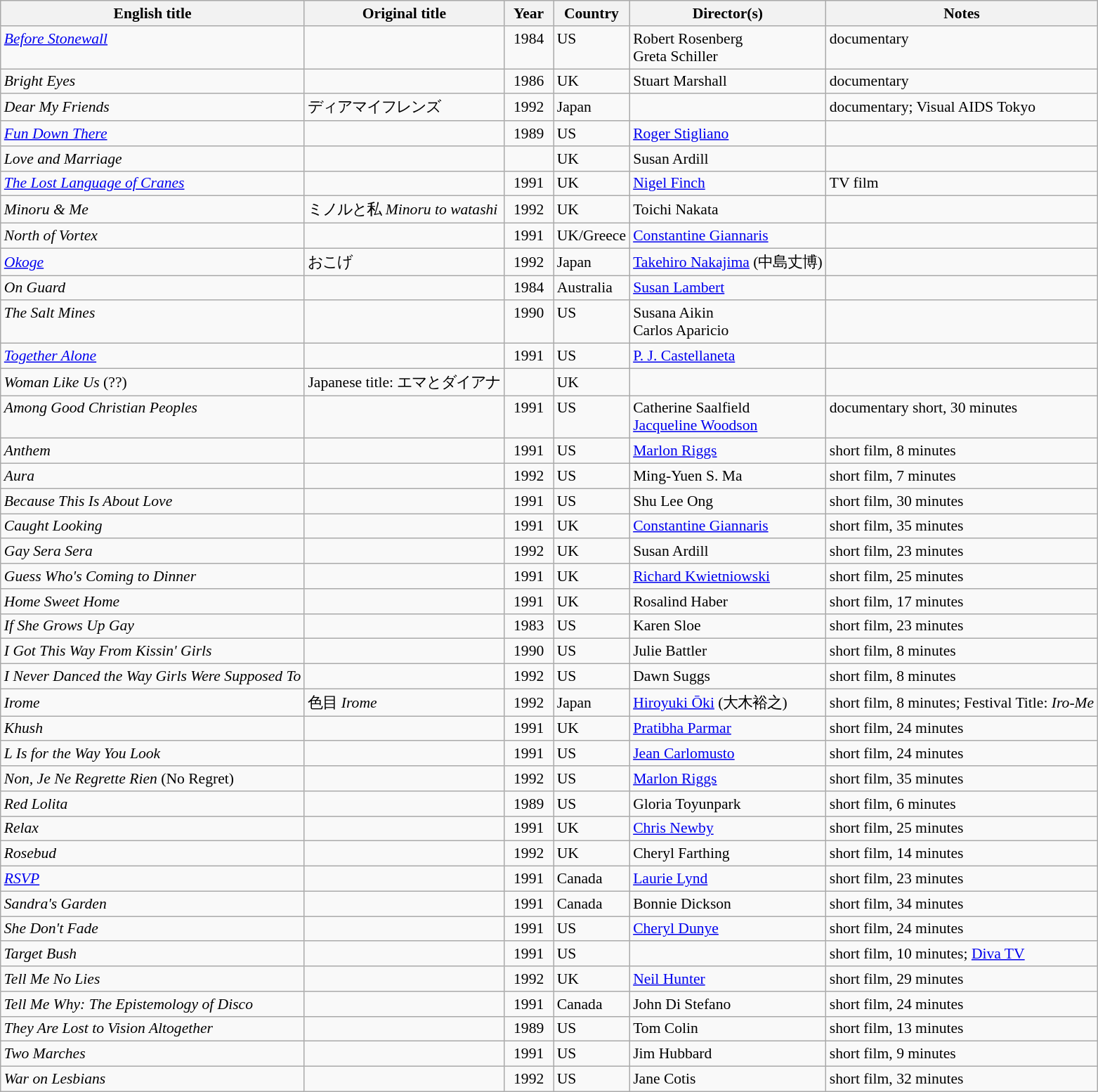<table class="wikitable" style="font-size: 90%;">
<tr>
<th>English title</th>
<th>Original title</th>
<th style="width:40px;">Year</th>
<th>Country</th>
<th>Director(s)</th>
<th>Notes</th>
</tr>
<tr valign="top">
<td><em><a href='#'>Before Stonewall</a></em></td>
<td></td>
<td style="text-align:center;">1984</td>
<td>US</td>
<td>Robert Rosenberg <br> Greta Schiller</td>
<td>documentary</td>
</tr>
<tr>
<td><em>Bright Eyes</em></td>
<td></td>
<td style="text-align:center;">1986</td>
<td>UK</td>
<td>Stuart Marshall</td>
<td>documentary</td>
</tr>
<tr>
<td><em>Dear My Friends</em></td>
<td>ディアマイフレンズ</td>
<td style="text-align:center;">1992</td>
<td>Japan</td>
<td></td>
<td>documentary; Visual AIDS Tokyo</td>
</tr>
<tr>
<td><em><a href='#'>Fun Down There</a></em></td>
<td></td>
<td style="text-align:center;">1989</td>
<td>US</td>
<td><a href='#'>Roger Stigliano</a></td>
<td></td>
</tr>
<tr>
<td><em>Love and Marriage</em></td>
<td></td>
<td style="text-align:center;"></td>
<td>UK</td>
<td>Susan Ardill</td>
<td></td>
</tr>
<tr>
<td><em><a href='#'>The Lost Language of Cranes</a></em></td>
<td></td>
<td style="text-align:center;">1991</td>
<td>UK</td>
<td><a href='#'>Nigel Finch</a></td>
<td>TV film</td>
</tr>
<tr>
<td><em>Minoru & Me</em></td>
<td>ミノルと私 <em>Minoru to watashi</em></td>
<td style="text-align:center;">1992</td>
<td>UK</td>
<td>Toichi Nakata</td>
<td></td>
</tr>
<tr>
<td><em>North of Vortex</em></td>
<td></td>
<td style="text-align:center;">1991</td>
<td>UK/Greece</td>
<td><a href='#'>Constantine Giannaris</a></td>
<td></td>
</tr>
<tr>
<td><em><a href='#'>Okoge</a></em></td>
<td>おこげ</td>
<td style="text-align:center;">1992</td>
<td>Japan</td>
<td><a href='#'>Takehiro Nakajima</a> (中島丈博)</td>
<td></td>
</tr>
<tr>
<td><em>On Guard</em></td>
<td></td>
<td style="text-align:center;">1984</td>
<td>Australia</td>
<td><a href='#'>Susan Lambert</a></td>
<td></td>
</tr>
<tr valign="top">
<td><em>The Salt Mines</em></td>
<td></td>
<td style="text-align:center;">1990</td>
<td>US</td>
<td>Susana Aikin <br> Carlos Aparicio</td>
<td></td>
</tr>
<tr>
<td><em><a href='#'>Together Alone</a></em></td>
<td></td>
<td style="text-align:center;">1991</td>
<td>US</td>
<td><a href='#'>P. J. Castellaneta</a></td>
<td></td>
</tr>
<tr>
<td><em>Woman Like Us</em> (??)</td>
<td>Japanese title: エマとダイアナ</td>
<td style="text-align:center;"></td>
<td>UK</td>
<td></td>
<td></td>
</tr>
<tr valign="top">
<td><em>Among Good Christian Peoples</em></td>
<td></td>
<td style="text-align:center;">1991</td>
<td>US</td>
<td>Catherine Saalfield <br> <a href='#'>Jacqueline Woodson</a></td>
<td>documentary short, 30 minutes</td>
</tr>
<tr>
<td><em>Anthem</em></td>
<td></td>
<td style="text-align:center;">1991</td>
<td>US</td>
<td><a href='#'>Marlon Riggs</a></td>
<td>short film, 8 minutes</td>
</tr>
<tr>
<td><em>Aura</em></td>
<td></td>
<td style="text-align:center;">1992</td>
<td>US</td>
<td>Ming-Yuen S. Ma</td>
<td>short film, 7 minutes</td>
</tr>
<tr>
<td><em>Because This Is About Love</em></td>
<td></td>
<td style="text-align:center;">1991</td>
<td>US</td>
<td>Shu Lee Ong</td>
<td>short film, 30 minutes</td>
</tr>
<tr>
<td><em>Caught Looking</em></td>
<td></td>
<td style="text-align:center;">1991</td>
<td>UK</td>
<td><a href='#'>Constantine Giannaris</a></td>
<td>short film, 35 minutes</td>
</tr>
<tr>
<td><em>Gay Sera Sera</em></td>
<td></td>
<td style="text-align:center;">1992</td>
<td>UK</td>
<td>Susan Ardill</td>
<td>short film, 23 minutes</td>
</tr>
<tr>
<td><em>Guess Who's Coming to Dinner</em></td>
<td></td>
<td style="text-align:center;">1991</td>
<td>UK</td>
<td><a href='#'>Richard Kwietniowski</a></td>
<td>short film, 25 minutes</td>
</tr>
<tr>
<td><em>Home Sweet Home</em></td>
<td></td>
<td style="text-align:center;">1991</td>
<td>UK</td>
<td>Rosalind Haber</td>
<td>short film, 17 minutes</td>
</tr>
<tr>
<td><em>If She Grows Up Gay</em></td>
<td></td>
<td style="text-align:center;">1983</td>
<td>US</td>
<td>Karen Sloe</td>
<td>short film, 23 minutes</td>
</tr>
<tr>
<td><em>I Got This Way From Kissin' Girls</em></td>
<td></td>
<td style="text-align:center;">1990</td>
<td>US</td>
<td>Julie Battler</td>
<td>short film, 8 minutes</td>
</tr>
<tr>
<td><em>I Never Danced the Way Girls Were Supposed To</em></td>
<td></td>
<td style="text-align:center;">1992</td>
<td>US</td>
<td>Dawn Suggs</td>
<td>short film, 8 minutes</td>
</tr>
<tr>
<td><em>Irome</em></td>
<td>色目 <em>Irome</em></td>
<td style="text-align:center;">1992</td>
<td>Japan</td>
<td><a href='#'>Hiroyuki Ōki</a> (大木裕之)</td>
<td>short film, 8 minutes; Festival Title: <em>Iro-Me</em></td>
</tr>
<tr>
<td><em>Khush</em></td>
<td></td>
<td style="text-align:center;">1991</td>
<td>UK</td>
<td><a href='#'>Pratibha Parmar</a></td>
<td>short film, 24 minutes</td>
</tr>
<tr>
<td><em>L Is for the Way You Look</em></td>
<td></td>
<td style="text-align:center;">1991</td>
<td>US</td>
<td><a href='#'>Jean Carlomusto</a></td>
<td>short film, 24 minutes</td>
</tr>
<tr>
<td><em>Non, Je Ne Regrette Rien</em> (No Regret)</td>
<td></td>
<td style="text-align:center;">1992</td>
<td>US</td>
<td><a href='#'>Marlon Riggs</a></td>
<td>short film, 35 minutes</td>
</tr>
<tr>
<td><em>Red Lolita</em></td>
<td></td>
<td style="text-align:center;">1989</td>
<td>US</td>
<td>Gloria Toyunpark</td>
<td>short film, 6 minutes</td>
</tr>
<tr>
<td><em>Relax</em></td>
<td></td>
<td style="text-align:center;">1991</td>
<td>UK</td>
<td><a href='#'>Chris Newby</a></td>
<td>short film, 25 minutes</td>
</tr>
<tr>
<td><em>Rosebud</em></td>
<td></td>
<td style="text-align:center;">1992</td>
<td>UK</td>
<td>Cheryl Farthing</td>
<td>short film, 14 minutes</td>
</tr>
<tr>
<td><em><a href='#'>RSVP</a></em></td>
<td></td>
<td style="text-align:center;">1991</td>
<td>Canada</td>
<td><a href='#'>Laurie Lynd</a></td>
<td>short film, 23 minutes</td>
</tr>
<tr>
<td><em>Sandra's Garden</em></td>
<td></td>
<td style="text-align:center;">1991</td>
<td>Canada</td>
<td>Bonnie Dickson</td>
<td>short film, 34 minutes</td>
</tr>
<tr>
<td><em>She Don't Fade</em></td>
<td></td>
<td style="text-align:center;">1991</td>
<td>US</td>
<td><a href='#'>Cheryl Dunye</a></td>
<td>short film, 24 minutes</td>
</tr>
<tr>
<td><em>Target Bush</em></td>
<td></td>
<td style="text-align:center;">1991</td>
<td>US</td>
<td></td>
<td>short film, 10 minutes; <a href='#'>Diva TV</a></td>
</tr>
<tr>
<td><em>Tell Me No Lies</em></td>
<td></td>
<td style="text-align:center;">1992</td>
<td>UK</td>
<td><a href='#'>Neil Hunter</a></td>
<td>short film, 29 minutes</td>
</tr>
<tr>
<td><em>Tell Me Why: The Epistemology of Disco</em></td>
<td></td>
<td style="text-align:center;">1991</td>
<td>Canada</td>
<td>John Di Stefano</td>
<td>short film, 24 minutes</td>
</tr>
<tr>
<td><em>They Are Lost to Vision Altogether</em></td>
<td></td>
<td style="text-align:center;">1989</td>
<td>US</td>
<td>Tom Colin</td>
<td>short film, 13 minutes</td>
</tr>
<tr>
<td><em>Two Marches</em></td>
<td></td>
<td style="text-align:center;">1991</td>
<td>US</td>
<td>Jim Hubbard</td>
<td>short film, 9 minutes</td>
</tr>
<tr>
<td><em>War on Lesbians</em></td>
<td></td>
<td style="text-align:center;">1992</td>
<td>US</td>
<td>Jane Cotis</td>
<td>short film, 32 minutes</td>
</tr>
</table>
